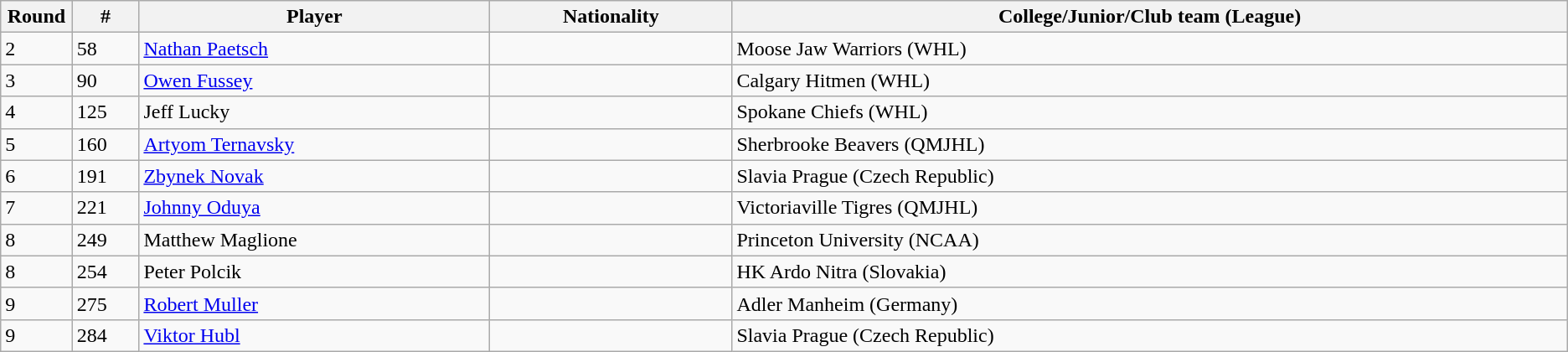<table class="wikitable">
<tr align="center">
<th bgcolor="#DDDDFF" width="4.0%">Round</th>
<th bgcolor="#DDDDFF" width="4.0%">#</th>
<th bgcolor="#DDDDFF" width="21.0%">Player</th>
<th bgcolor="#DDDDFF" width="14.5%">Nationality</th>
<th bgcolor="#DDDDFF" width="50.0%">College/Junior/Club team (League)</th>
</tr>
<tr>
<td>2</td>
<td>58</td>
<td><a href='#'>Nathan Paetsch</a></td>
<td></td>
<td>Moose Jaw Warriors (WHL)</td>
</tr>
<tr>
<td>3</td>
<td>90</td>
<td><a href='#'>Owen Fussey</a></td>
<td></td>
<td>Calgary Hitmen (WHL)</td>
</tr>
<tr>
<td>4</td>
<td>125</td>
<td>Jeff Lucky</td>
<td></td>
<td>Spokane Chiefs (WHL)</td>
</tr>
<tr>
<td>5</td>
<td>160</td>
<td><a href='#'>Artyom Ternavsky</a></td>
<td></td>
<td>Sherbrooke Beavers (QMJHL)</td>
</tr>
<tr>
<td>6</td>
<td>191</td>
<td><a href='#'>Zbynek Novak</a></td>
<td></td>
<td>Slavia Prague (Czech Republic)</td>
</tr>
<tr>
<td>7</td>
<td>221</td>
<td><a href='#'>Johnny Oduya</a></td>
<td></td>
<td>Victoriaville Tigres (QMJHL)</td>
</tr>
<tr>
<td>8</td>
<td>249</td>
<td>Matthew Maglione</td>
<td></td>
<td>Princeton University (NCAA)</td>
</tr>
<tr>
<td>8</td>
<td>254</td>
<td>Peter Polcik</td>
<td></td>
<td>HK Ardo Nitra (Slovakia)</td>
</tr>
<tr>
<td>9</td>
<td>275</td>
<td><a href='#'>Robert Muller</a></td>
<td></td>
<td>Adler Manheim (Germany)</td>
</tr>
<tr>
<td>9</td>
<td>284</td>
<td><a href='#'>Viktor Hubl</a></td>
<td></td>
<td>Slavia Prague (Czech Republic)</td>
</tr>
</table>
